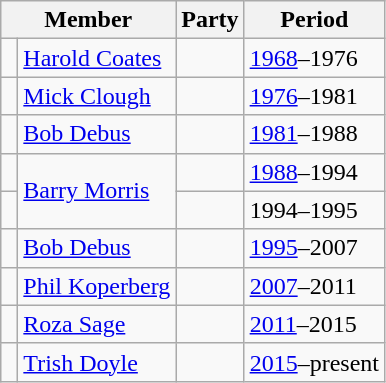<table class="wikitable">
<tr>
<th colspan="2">Member</th>
<th>Party</th>
<th>Period</th>
</tr>
<tr>
<td> </td>
<td><a href='#'>Harold Coates</a></td>
<td></td>
<td><a href='#'>1968</a>–1976</td>
</tr>
<tr>
<td> </td>
<td><a href='#'>Mick Clough</a></td>
<td></td>
<td><a href='#'>1976</a>–1981</td>
</tr>
<tr>
<td> </td>
<td><a href='#'>Bob Debus</a></td>
<td></td>
<td><a href='#'>1981</a>–1988</td>
</tr>
<tr>
<td> </td>
<td rowspan="2"><a href='#'>Barry Morris</a></td>
<td></td>
<td><a href='#'>1988</a>–1994</td>
</tr>
<tr>
<td> </td>
<td></td>
<td>1994–1995</td>
</tr>
<tr>
<td> </td>
<td><a href='#'>Bob Debus</a></td>
<td></td>
<td><a href='#'>1995</a>–2007</td>
</tr>
<tr>
<td> </td>
<td><a href='#'>Phil Koperberg</a></td>
<td></td>
<td><a href='#'>2007</a>–2011</td>
</tr>
<tr>
<td> </td>
<td><a href='#'>Roza Sage</a></td>
<td></td>
<td><a href='#'>2011</a>–2015</td>
</tr>
<tr>
<td> </td>
<td><a href='#'>Trish Doyle</a></td>
<td></td>
<td><a href='#'>2015</a>–present</td>
</tr>
</table>
